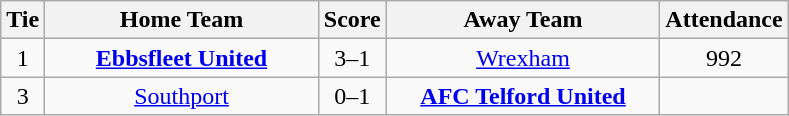<table class="wikitable" style="text-align:center;">
<tr>
<th width=20>Tie</th>
<th width=175>Home Team</th>
<th width=20>Score</th>
<th width=175>Away Team</th>
<th width=20>Attendance</th>
</tr>
<tr>
<td>1</td>
<td><strong><a href='#'>Ebbsfleet United</a></strong></td>
<td>3–1</td>
<td><a href='#'>Wrexham</a></td>
<td>992</td>
</tr>
<tr>
<td>3</td>
<td><a href='#'>Southport</a></td>
<td>0–1</td>
<td><strong><a href='#'>AFC Telford United</a></strong></td>
<td></td>
</tr>
</table>
